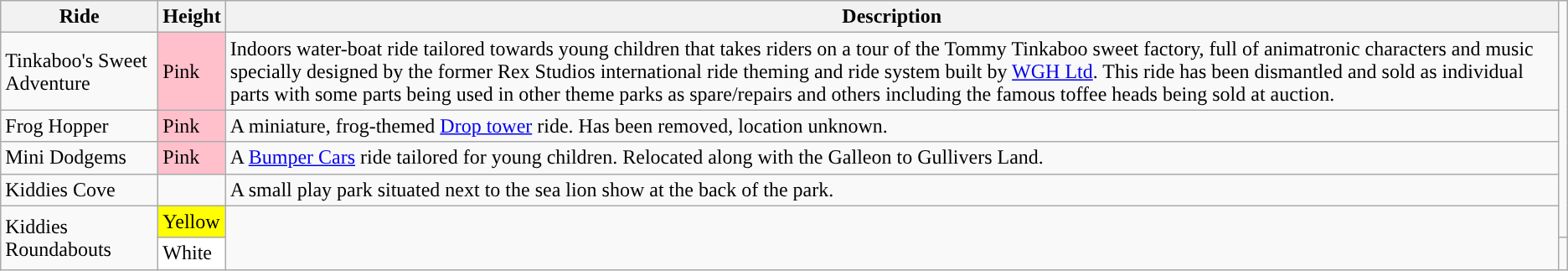<table class="wikitable">
<tr>
<th>Ride</th>
<th>Height</th>
<th>Description</th>
</tr>
<tr>
<td>Tinkaboo's Sweet Adventure</td>
<td bgcolor=#FFC0CB>Pink</td>
<td>Indoors water-boat ride tailored towards young children that takes riders on a tour of the Tommy Tinkaboo sweet factory, full of animatronic characters and music specially designed by the former Rex Studios international ride theming and ride system built by <a href='#'>WGH Ltd</a>. This ride has been dismantled and sold as individual parts with some parts being used in other theme parks as spare/repairs and others including the famous toffee heads being sold at auction.</td>
</tr>
<tr>
<td>Frog Hopper</td>
<td bgcolor=#FFC0CB>Pink</td>
<td>A miniature, frog-themed <a href='#'>Drop tower</a> ride. Has been removed, location unknown.</td>
</tr>
<tr>
<td>Mini Dodgems</td>
<td bgcolor=#FFC0CB>Pink</td>
<td>A <a href='#'>Bumper Cars</a> ride tailored for young children. Relocated along with the Galleon to Gullivers Land.</td>
</tr>
<tr>
<td>Kiddies Cove</td>
<td></td>
<td>A small play park situated next to the sea lion show at the back of the park.</td>
</tr>
<tr>
<td rowspan="2">Kiddies Roundabouts</td>
<td bgcolor=#FFFF00>Yellow</td>
<td rowspan="2"></td>
</tr>
<tr>
<td bgcolor=#FFFFFF>White</td>
<td></td>
</tr>
</table>
